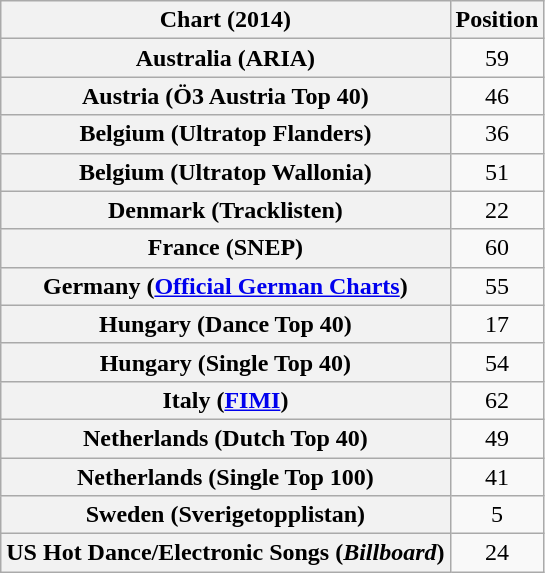<table class="wikitable sortable plainrowheaders" style="text-align:center">
<tr>
<th scope="col">Chart (2014)</th>
<th scope="col">Position</th>
</tr>
<tr>
<th scope="row">Australia (ARIA)</th>
<td>59</td>
</tr>
<tr>
<th scope="row">Austria (Ö3 Austria Top 40)</th>
<td>46</td>
</tr>
<tr>
<th scope="row">Belgium (Ultratop Flanders)</th>
<td>36</td>
</tr>
<tr>
<th scope="row">Belgium (Ultratop Wallonia)</th>
<td>51</td>
</tr>
<tr>
<th scope="row">Denmark (Tracklisten)</th>
<td>22</td>
</tr>
<tr>
<th scope="row">France (SNEP)</th>
<td>60</td>
</tr>
<tr>
<th scope="row">Germany (<a href='#'>Official German Charts</a>)</th>
<td style="text-align:center;">55</td>
</tr>
<tr>
<th scope="row">Hungary (Dance Top 40)</th>
<td>17</td>
</tr>
<tr>
<th scope="row">Hungary (Single Top 40)</th>
<td>54</td>
</tr>
<tr>
<th scope="row">Italy (<a href='#'>FIMI</a>)</th>
<td>62</td>
</tr>
<tr>
<th scope="row">Netherlands (Dutch Top 40)</th>
<td>49</td>
</tr>
<tr>
<th scope="row">Netherlands (Single Top 100)</th>
<td>41</td>
</tr>
<tr>
<th scope="row">Sweden (Sverigetopplistan)</th>
<td>5</td>
</tr>
<tr>
<th scope="row">US Hot Dance/Electronic Songs (<em>Billboard</em>)</th>
<td>24</td>
</tr>
</table>
